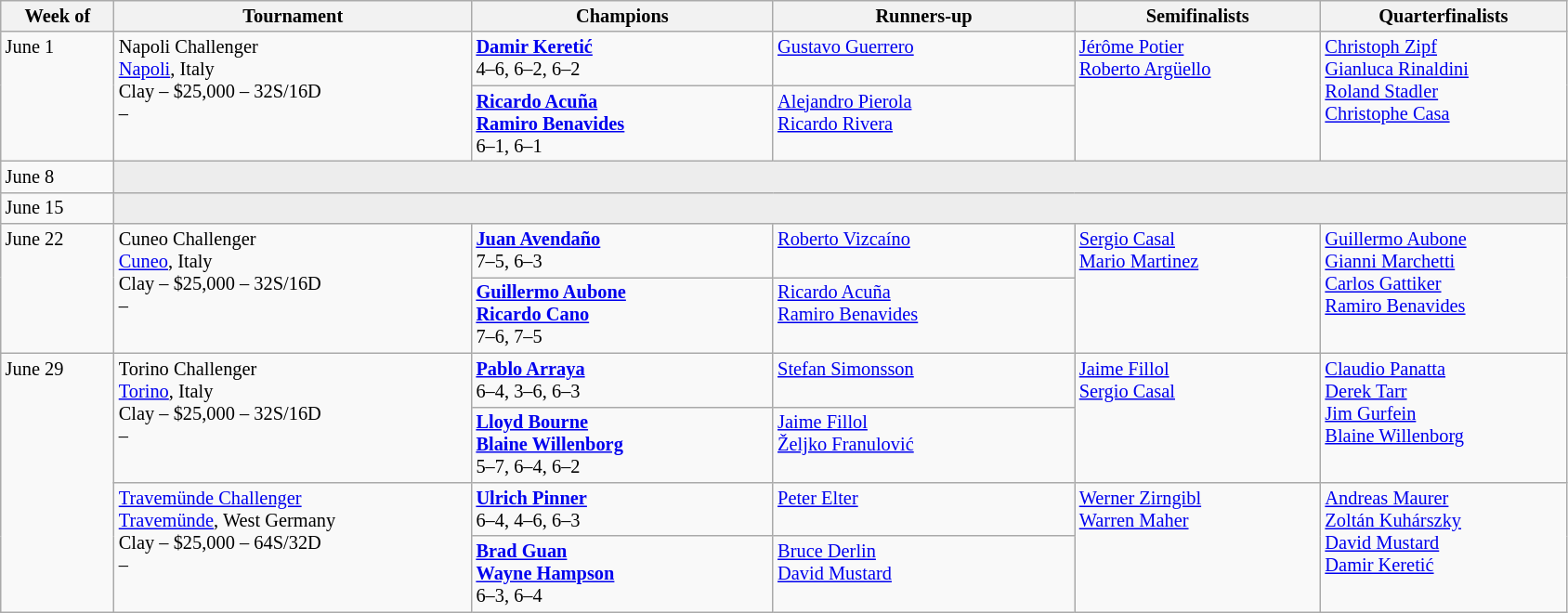<table class="wikitable" style="font-size:85%;">
<tr>
<th width="75">Week of</th>
<th width="250">Tournament</th>
<th width="210">Champions</th>
<th width="210">Runners-up</th>
<th width="170">Semifinalists</th>
<th width="170">Quarterfinalists</th>
</tr>
<tr valign="top">
<td rowspan="2">June 1</td>
<td rowspan="2">Napoli Challenger<br> <a href='#'>Napoli</a>, Italy<br>Clay – $25,000 – 32S/16D<br>  – </td>
<td> <strong><a href='#'>Damir Keretić</a></strong> <br>4–6, 6–2, 6–2</td>
<td> <a href='#'>Gustavo Guerrero</a></td>
<td rowspan="2"> <a href='#'>Jérôme Potier</a> <br>  <a href='#'>Roberto Argüello</a></td>
<td rowspan="2"> <a href='#'>Christoph Zipf</a> <br>  <a href='#'>Gianluca Rinaldini</a> <br> <a href='#'>Roland Stadler</a> <br>  <a href='#'>Christophe Casa</a></td>
</tr>
<tr valign="top">
<td> <strong><a href='#'>Ricardo Acuña</a></strong> <br> <strong><a href='#'>Ramiro Benavides</a></strong><br>6–1, 6–1</td>
<td> <a href='#'>Alejandro Pierola</a> <br> <a href='#'>Ricardo Rivera</a></td>
</tr>
<tr valign="top">
<td rowspan="1">June 8</td>
<td colspan="5" bgcolor="#ededed"></td>
</tr>
<tr valign="top">
<td rowspan="1">June 15</td>
<td colspan="5" bgcolor="#ededed"></td>
</tr>
<tr valign="top">
<td rowspan="2">June 22</td>
<td rowspan="2">Cuneo Challenger<br> <a href='#'>Cuneo</a>, Italy<br>Clay – $25,000 – 32S/16D<br>  – </td>
<td> <strong><a href='#'>Juan Avendaño</a></strong> <br>7–5, 6–3</td>
<td> <a href='#'>Roberto Vizcaíno</a></td>
<td rowspan="2"> <a href='#'>Sergio Casal</a> <br>  <a href='#'>Mario Martinez</a></td>
<td rowspan="2"> <a href='#'>Guillermo Aubone</a> <br>  <a href='#'>Gianni Marchetti</a> <br> <a href='#'>Carlos Gattiker</a> <br>  <a href='#'>Ramiro Benavides</a></td>
</tr>
<tr valign="top">
<td> <strong><a href='#'>Guillermo Aubone</a></strong> <br> <strong><a href='#'>Ricardo Cano</a></strong><br>7–6, 7–5</td>
<td> <a href='#'>Ricardo Acuña</a> <br> <a href='#'>Ramiro Benavides</a></td>
</tr>
<tr valign="top">
<td rowspan="4">June 29</td>
<td rowspan="2">Torino Challenger<br> <a href='#'>Torino</a>, Italy<br>Clay – $25,000 – 32S/16D<br>  – </td>
<td> <strong><a href='#'>Pablo Arraya</a></strong> <br>6–4, 3–6, 6–3</td>
<td> <a href='#'>Stefan Simonsson</a></td>
<td rowspan="2"> <a href='#'>Jaime Fillol</a> <br>  <a href='#'>Sergio Casal</a></td>
<td rowspan="2"> <a href='#'>Claudio Panatta</a> <br>  <a href='#'>Derek Tarr</a> <br> <a href='#'>Jim Gurfein</a> <br>  <a href='#'>Blaine Willenborg</a></td>
</tr>
<tr valign="top">
<td> <strong><a href='#'>Lloyd Bourne</a></strong> <br> <strong><a href='#'>Blaine Willenborg</a></strong><br>5–7, 6–4, 6–2</td>
<td> <a href='#'>Jaime Fillol</a> <br> <a href='#'>Željko Franulović</a></td>
</tr>
<tr valign="top">
<td rowspan="2"><a href='#'>Travemünde Challenger</a><br> <a href='#'>Travemünde</a>, West Germany<br>Clay – $25,000 – 64S/32D<br>  – </td>
<td> <strong><a href='#'>Ulrich Pinner</a></strong> <br>6–4, 4–6, 6–3</td>
<td> <a href='#'>Peter Elter</a></td>
<td rowspan="2"> <a href='#'>Werner Zirngibl</a> <br>  <a href='#'>Warren Maher</a></td>
<td rowspan="2"> <a href='#'>Andreas Maurer</a> <br>  <a href='#'>Zoltán Kuhárszky</a> <br> <a href='#'>David Mustard</a> <br>  <a href='#'>Damir Keretić</a></td>
</tr>
<tr valign="top">
<td> <strong><a href='#'>Brad Guan</a></strong> <br> <strong><a href='#'>Wayne Hampson</a></strong><br>6–3, 6–4</td>
<td> <a href='#'>Bruce Derlin</a> <br> <a href='#'>David Mustard</a></td>
</tr>
</table>
